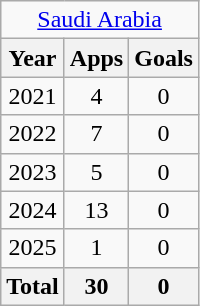<table class="wikitable" style="text-align:center">
<tr>
<td colspan=3><a href='#'>Saudi Arabia</a></td>
</tr>
<tr>
<th>Year</th>
<th>Apps</th>
<th>Goals</th>
</tr>
<tr>
<td>2021</td>
<td>4</td>
<td>0</td>
</tr>
<tr>
<td>2022</td>
<td>7</td>
<td>0</td>
</tr>
<tr>
<td>2023</td>
<td>5</td>
<td>0</td>
</tr>
<tr>
<td>2024</td>
<td>13</td>
<td>0</td>
</tr>
<tr>
<td>2025</td>
<td>1</td>
<td>0</td>
</tr>
<tr>
<th>Total</th>
<th>30</th>
<th>0</th>
</tr>
</table>
